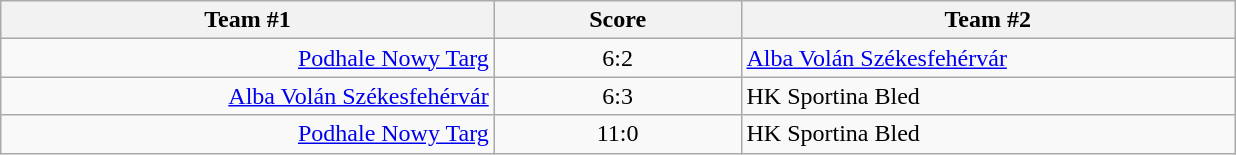<table class="wikitable" style="text-align: center;">
<tr>
<th width=22%>Team #1</th>
<th width=11%>Score</th>
<th width=22%>Team #2</th>
</tr>
<tr>
<td style="text-align: right;"><a href='#'>Podhale Nowy Targ</a> </td>
<td>6:2</td>
<td style="text-align: left;"> <a href='#'>Alba Volán Székesfehérvár</a></td>
</tr>
<tr>
<td style="text-align: right;"><a href='#'>Alba Volán Székesfehérvár</a> </td>
<td>6:3</td>
<td style="text-align: left;"> HK Sportina Bled</td>
</tr>
<tr>
<td style="text-align: right;"><a href='#'>Podhale Nowy Targ</a> </td>
<td>11:0</td>
<td style="text-align: left;"> HK Sportina Bled</td>
</tr>
</table>
